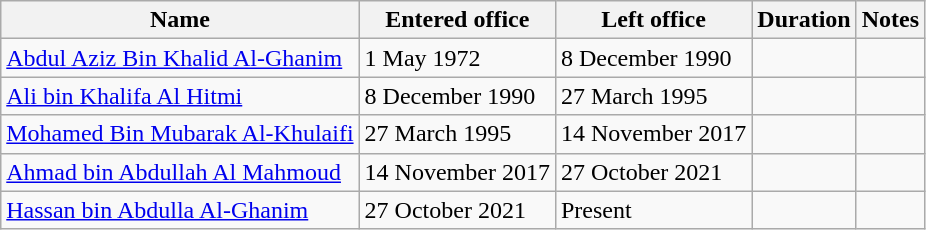<table class="wikitable">
<tr>
<th>Name</th>
<th>Entered office</th>
<th>Left office</th>
<th>Duration</th>
<th>Notes</th>
</tr>
<tr>
<td><a href='#'>Abdul Aziz Bin Khalid Al-Ghanim</a></td>
<td>1 May 1972</td>
<td>8 December 1990</td>
<td></td>
<td></td>
</tr>
<tr>
<td><a href='#'>Ali bin Khalifa Al Hitmi</a></td>
<td>8 December 1990</td>
<td>27 March 1995</td>
<td></td>
<td></td>
</tr>
<tr>
<td><a href='#'>Mohamed Bin Mubarak Al-Khulaifi</a></td>
<td>27 March 1995</td>
<td>14 November 2017</td>
<td></td>
<td></td>
</tr>
<tr>
<td><a href='#'>Ahmad bin Abdullah Al Mahmoud</a></td>
<td>14 November 2017</td>
<td>27 October 2021</td>
<td></td>
<td></td>
</tr>
<tr>
<td><a href='#'>Hassan bin Abdulla Al-Ghanim</a></td>
<td>27 October 2021</td>
<td>Present</td>
<td></td>
<td></td>
</tr>
</table>
